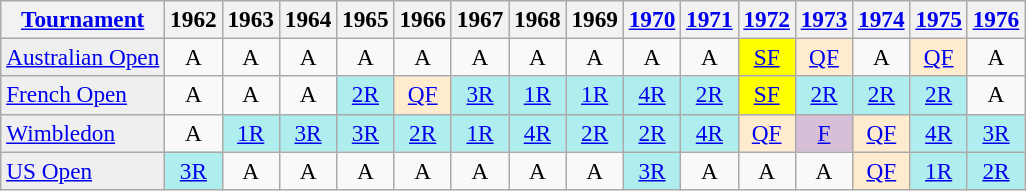<table class=wikitable style=text-align:center;font-size:97%>
<tr>
<th><a href='#'>Tournament</a></th>
<th>1962</th>
<th>1963</th>
<th>1964</th>
<th>1965</th>
<th>1966</th>
<th>1967</th>
<th>1968</th>
<th>1969</th>
<th><a href='#'>1970</a></th>
<th><a href='#'>1971</a></th>
<th><a href='#'>1972</a></th>
<th><a href='#'>1973</a></th>
<th><a href='#'>1974</a></th>
<th><a href='#'>1975</a></th>
<th><a href='#'>1976</a></th>
</tr>
<tr>
<td style="background:#efefef; text-align:left;"><a href='#'>Australian Open</a></td>
<td>A</td>
<td>A</td>
<td>A</td>
<td>A</td>
<td>A</td>
<td>A</td>
<td>A</td>
<td>A</td>
<td>A</td>
<td>A</td>
<td style="background:yellow;"><a href='#'>SF</a></td>
<td style="background:#ffebcd;"><a href='#'>QF</a></td>
<td>A</td>
<td style="background:#ffebcd;"><a href='#'>QF</a></td>
<td>A</td>
</tr>
<tr>
<td style="background:#efefef; text-align:left;"><a href='#'>French Open</a></td>
<td>A</td>
<td>A</td>
<td>A</td>
<td style="background:#afeeee;"><a href='#'>2R</a></td>
<td style="background:#ffebcd;"><a href='#'>QF</a></td>
<td style="background:#afeeee;"><a href='#'>3R</a></td>
<td style="background:#afeeee;"><a href='#'>1R</a></td>
<td style="background:#afeeee;"><a href='#'>1R</a></td>
<td style="background:#afeeee;"><a href='#'>4R</a></td>
<td style="background:#afeeee;"><a href='#'>2R</a></td>
<td style="background:yellow;"><a href='#'>SF</a></td>
<td style="background:#afeeee;"><a href='#'>2R</a></td>
<td style="background:#afeeee;"><a href='#'>2R</a></td>
<td style="background:#afeeee;"><a href='#'>2R</a></td>
<td>A</td>
</tr>
<tr>
<td style="background:#efefef; text-align:left;"><a href='#'>Wimbledon</a></td>
<td>A</td>
<td style="background:#afeeee;"><a href='#'>1R</a></td>
<td style="background:#afeeee;"><a href='#'>3R</a></td>
<td style="background:#afeeee;"><a href='#'>3R</a></td>
<td style="background:#afeeee;"><a href='#'>2R</a></td>
<td style="background:#afeeee;"><a href='#'>1R</a></td>
<td style="background:#afeeee;"><a href='#'>4R</a></td>
<td style="background:#afeeee;"><a href='#'>2R</a></td>
<td style="background:#afeeee;"><a href='#'>2R</a></td>
<td style="background:#afeeee;"><a href='#'>4R</a></td>
<td style="background:#ffebcd;"><a href='#'>QF</a></td>
<td style="background:thistle;"><a href='#'>F</a></td>
<td style="background:#ffebcd;"><a href='#'>QF</a></td>
<td style="background:#afeeee;"><a href='#'>4R</a></td>
<td style="background:#afeeee;"><a href='#'>3R</a></td>
</tr>
<tr>
<td style="background:#efefef; text-align:left;"><a href='#'>US Open</a></td>
<td style="background:#afeeee;"><a href='#'>3R</a></td>
<td>A</td>
<td>A</td>
<td>A</td>
<td>A</td>
<td>A</td>
<td>A</td>
<td>A</td>
<td style="background:#afeeee;"><a href='#'>3R</a></td>
<td>A</td>
<td>A</td>
<td>A</td>
<td style="background:#ffebcd;"><a href='#'>QF</a></td>
<td style="background:#afeeee;"><a href='#'>1R</a></td>
<td style="background:#afeeee;"><a href='#'>2R</a></td>
</tr>
</table>
